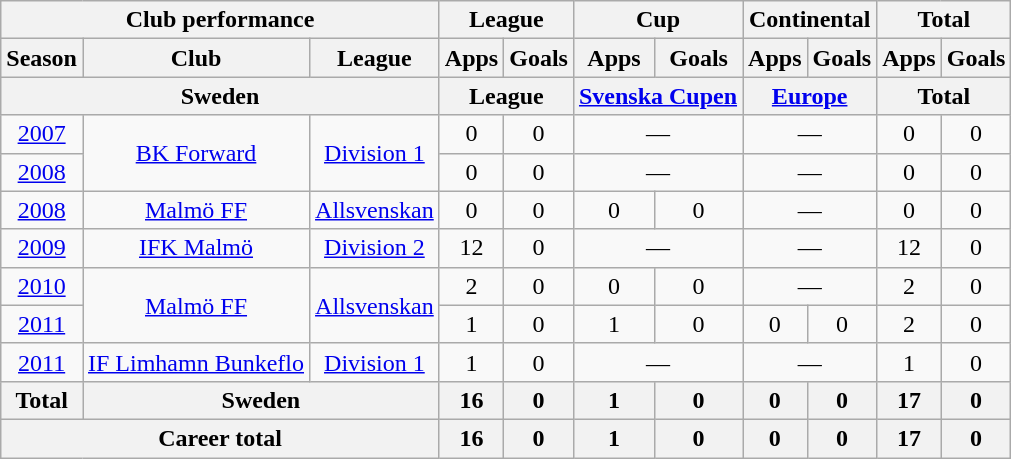<table class="wikitable" style="text-align:center">
<tr>
<th colspan=3>Club performance</th>
<th colspan=2>League</th>
<th colspan=2>Cup</th>
<th colspan=2>Continental</th>
<th colspan=2>Total</th>
</tr>
<tr>
<th>Season</th>
<th>Club</th>
<th>League</th>
<th>Apps</th>
<th>Goals</th>
<th>Apps</th>
<th>Goals</th>
<th>Apps</th>
<th>Goals</th>
<th>Apps</th>
<th>Goals</th>
</tr>
<tr>
<th colspan=3>Sweden</th>
<th colspan=2>League</th>
<th colspan=2><a href='#'>Svenska Cupen</a></th>
<th colspan=2><a href='#'>Europe</a></th>
<th colspan=2>Total</th>
</tr>
<tr>
<td><a href='#'>2007</a></td>
<td rowspan=2><a href='#'>BK Forward</a></td>
<td rowspan=2><a href='#'>Division 1</a></td>
<td>0</td>
<td>0</td>
<td colspan="2">—</td>
<td colspan="2">—</td>
<td>0</td>
<td>0</td>
</tr>
<tr>
<td><a href='#'>2008</a></td>
<td>0</td>
<td>0</td>
<td colspan="2">—</td>
<td colspan="2">—</td>
<td>0</td>
<td>0</td>
</tr>
<tr>
<td><a href='#'>2008</a></td>
<td><a href='#'>Malmö FF</a></td>
<td><a href='#'>Allsvenskan</a></td>
<td>0</td>
<td>0</td>
<td>0</td>
<td>0</td>
<td colspan="2">—</td>
<td>0</td>
<td>0</td>
</tr>
<tr>
<td><a href='#'>2009</a></td>
<td><a href='#'>IFK Malmö</a></td>
<td><a href='#'>Division 2</a></td>
<td>12</td>
<td>0</td>
<td colspan="2">—</td>
<td colspan="2">—</td>
<td>12</td>
<td>0</td>
</tr>
<tr>
<td><a href='#'>2010</a></td>
<td rowspan=2><a href='#'>Malmö FF</a></td>
<td rowspan=2><a href='#'>Allsvenskan</a></td>
<td>2</td>
<td>0</td>
<td>0</td>
<td>0</td>
<td colspan="2">—</td>
<td>2</td>
<td>0</td>
</tr>
<tr>
<td><a href='#'>2011</a></td>
<td>1</td>
<td>0</td>
<td>1</td>
<td>0</td>
<td>0</td>
<td>0</td>
<td>2</td>
<td>0</td>
</tr>
<tr>
<td><a href='#'>2011</a></td>
<td><a href='#'>IF Limhamn Bunkeflo</a></td>
<td><a href='#'>Division 1</a></td>
<td>1</td>
<td>0</td>
<td colspan="2">—</td>
<td colspan="2">—</td>
<td>1</td>
<td>0</td>
</tr>
<tr>
<th rowspan=1>Total</th>
<th colspan=2>Sweden</th>
<th>16</th>
<th>0</th>
<th>1</th>
<th>0</th>
<th>0</th>
<th>0</th>
<th>17</th>
<th>0</th>
</tr>
<tr>
<th colspan=3>Career total</th>
<th>16</th>
<th>0</th>
<th>1</th>
<th>0</th>
<th>0</th>
<th>0</th>
<th>17</th>
<th>0</th>
</tr>
</table>
